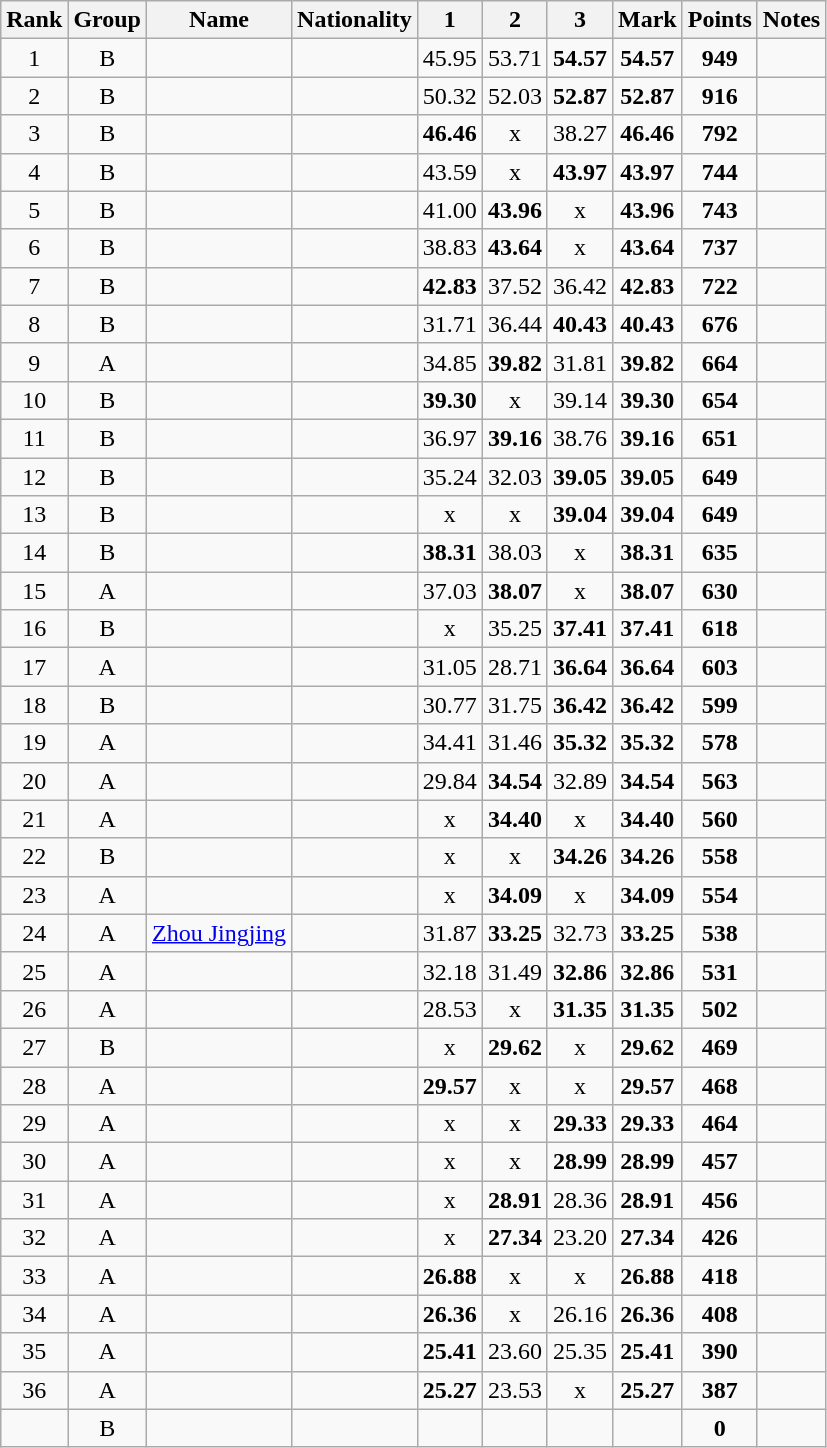<table class="wikitable sortable" style="text-align:center">
<tr>
<th>Rank</th>
<th>Group</th>
<th>Name</th>
<th>Nationality</th>
<th>1</th>
<th>2</th>
<th>3</th>
<th>Mark</th>
<th>Points</th>
<th>Notes</th>
</tr>
<tr>
<td>1</td>
<td>B</td>
<td align=left></td>
<td align=left></td>
<td>45.95</td>
<td>53.71</td>
<td><strong>54.57</strong></td>
<td><strong>54.57</strong></td>
<td><strong>949</strong></td>
<td></td>
</tr>
<tr>
<td>2</td>
<td>B</td>
<td align=left></td>
<td align=left></td>
<td>50.32</td>
<td>52.03</td>
<td><strong>52.87</strong></td>
<td><strong>52.87</strong></td>
<td><strong>916</strong></td>
<td></td>
</tr>
<tr>
<td>3</td>
<td>B</td>
<td align=left></td>
<td align=left></td>
<td><strong>46.46</strong></td>
<td>x</td>
<td>38.27</td>
<td><strong>46.46</strong></td>
<td><strong>792</strong></td>
<td></td>
</tr>
<tr>
<td>4</td>
<td>B</td>
<td align=left></td>
<td align=left></td>
<td>43.59</td>
<td>x</td>
<td><strong>43.97</strong></td>
<td><strong>43.97</strong></td>
<td><strong>744</strong></td>
<td></td>
</tr>
<tr>
<td>5</td>
<td>B</td>
<td align=left></td>
<td align=left></td>
<td>41.00</td>
<td><strong>43.96</strong></td>
<td>x</td>
<td><strong>43.96</strong></td>
<td><strong>743</strong></td>
<td></td>
</tr>
<tr>
<td>6</td>
<td>B</td>
<td align=left></td>
<td align=left></td>
<td>38.83</td>
<td><strong>43.64</strong></td>
<td>x</td>
<td><strong>43.64</strong></td>
<td><strong>737</strong></td>
<td></td>
</tr>
<tr>
<td>7</td>
<td>B</td>
<td align=left></td>
<td align=left></td>
<td><strong>42.83</strong></td>
<td>37.52</td>
<td>36.42</td>
<td><strong>42.83</strong></td>
<td><strong>722</strong></td>
<td></td>
</tr>
<tr>
<td>8</td>
<td>B</td>
<td align=left></td>
<td align=left></td>
<td>31.71</td>
<td>36.44</td>
<td><strong>40.43</strong></td>
<td><strong>40.43</strong></td>
<td><strong>676</strong></td>
<td></td>
</tr>
<tr>
<td>9</td>
<td>A</td>
<td align=left></td>
<td align=left></td>
<td>34.85</td>
<td><strong>39.82</strong></td>
<td>31.81</td>
<td><strong>39.82</strong></td>
<td><strong>664</strong></td>
<td></td>
</tr>
<tr>
<td>10</td>
<td>B</td>
<td align=left></td>
<td align=left></td>
<td><strong>39.30</strong></td>
<td>x</td>
<td>39.14</td>
<td><strong>39.30</strong></td>
<td><strong>654</strong></td>
<td></td>
</tr>
<tr>
<td>11</td>
<td>B</td>
<td align=left></td>
<td align=left></td>
<td>36.97</td>
<td><strong>39.16</strong></td>
<td>38.76</td>
<td><strong>39.16</strong></td>
<td><strong>651</strong></td>
<td></td>
</tr>
<tr>
<td>12</td>
<td>B</td>
<td align=left></td>
<td align=left></td>
<td>35.24</td>
<td>32.03</td>
<td><strong>39.05</strong></td>
<td><strong>39.05</strong></td>
<td><strong>649</strong></td>
<td></td>
</tr>
<tr>
<td>13</td>
<td>B</td>
<td align=left></td>
<td align=left></td>
<td>x</td>
<td>x</td>
<td><strong>39.04</strong></td>
<td><strong>39.04</strong></td>
<td><strong>649</strong></td>
<td></td>
</tr>
<tr>
<td>14</td>
<td>B</td>
<td align=left></td>
<td align=left></td>
<td><strong>38.31</strong></td>
<td>38.03</td>
<td>x</td>
<td><strong>38.31</strong></td>
<td><strong>635</strong></td>
<td></td>
</tr>
<tr>
<td>15</td>
<td>A</td>
<td align=left></td>
<td align=left></td>
<td>37.03</td>
<td><strong>38.07</strong></td>
<td>x</td>
<td><strong>38.07</strong></td>
<td><strong>630</strong></td>
<td></td>
</tr>
<tr>
<td>16</td>
<td>B</td>
<td align=left></td>
<td align=left></td>
<td>x</td>
<td>35.25</td>
<td><strong>37.41</strong></td>
<td><strong>37.41</strong></td>
<td><strong>618</strong></td>
<td></td>
</tr>
<tr>
<td>17</td>
<td>A</td>
<td align=left></td>
<td align=left></td>
<td>31.05</td>
<td>28.71</td>
<td><strong>36.64</strong></td>
<td><strong>36.64</strong></td>
<td><strong>603</strong></td>
<td></td>
</tr>
<tr>
<td>18</td>
<td>B</td>
<td align=left></td>
<td align=left></td>
<td>30.77</td>
<td>31.75</td>
<td><strong>36.42</strong></td>
<td><strong>36.42</strong></td>
<td><strong>599</strong></td>
<td></td>
</tr>
<tr>
<td>19</td>
<td>A</td>
<td align=left></td>
<td align=left></td>
<td>34.41</td>
<td>31.46</td>
<td><strong>35.32</strong></td>
<td><strong>35.32</strong></td>
<td><strong>578</strong></td>
<td></td>
</tr>
<tr>
<td>20</td>
<td>A</td>
<td align=left></td>
<td align=left></td>
<td>29.84</td>
<td><strong>34.54</strong></td>
<td>32.89</td>
<td><strong>34.54</strong></td>
<td><strong>563</strong></td>
<td></td>
</tr>
<tr>
<td>21</td>
<td>A</td>
<td align=left></td>
<td align=left></td>
<td>x</td>
<td><strong>34.40</strong></td>
<td>x</td>
<td><strong>34.40</strong></td>
<td><strong>560</strong></td>
<td></td>
</tr>
<tr>
<td>22</td>
<td>B</td>
<td align=left></td>
<td align=left></td>
<td>x</td>
<td>x</td>
<td><strong>34.26</strong></td>
<td><strong>34.26</strong></td>
<td><strong>558</strong></td>
<td></td>
</tr>
<tr>
<td>23</td>
<td>A</td>
<td align=left></td>
<td align=left></td>
<td>x</td>
<td><strong>34.09</strong></td>
<td>x</td>
<td><strong>34.09</strong></td>
<td><strong>554</strong></td>
<td></td>
</tr>
<tr>
<td>24</td>
<td>A</td>
<td align=left><a href='#'>Zhou Jingjing</a></td>
<td align=left></td>
<td>31.87</td>
<td><strong>33.25</strong></td>
<td>32.73</td>
<td><strong>33.25</strong></td>
<td><strong>538</strong></td>
<td></td>
</tr>
<tr>
<td>25</td>
<td>A</td>
<td align=left></td>
<td align=left></td>
<td>32.18</td>
<td>31.49</td>
<td><strong>32.86</strong></td>
<td><strong>32.86</strong></td>
<td><strong>531</strong></td>
<td></td>
</tr>
<tr>
<td>26</td>
<td>A</td>
<td align=left></td>
<td align=left></td>
<td>28.53</td>
<td>x</td>
<td><strong>31.35</strong></td>
<td><strong>31.35</strong></td>
<td><strong>502</strong></td>
<td></td>
</tr>
<tr>
<td>27</td>
<td>B</td>
<td align=left></td>
<td align=left></td>
<td>x</td>
<td><strong>29.62</strong></td>
<td>x</td>
<td><strong>29.62</strong></td>
<td><strong>469</strong></td>
<td></td>
</tr>
<tr>
<td>28</td>
<td>A</td>
<td align=left></td>
<td align=left></td>
<td><strong>29.57</strong></td>
<td>x</td>
<td>x</td>
<td><strong>29.57</strong></td>
<td><strong>468</strong></td>
<td></td>
</tr>
<tr>
<td>29</td>
<td>A</td>
<td align=left></td>
<td align=left></td>
<td>x</td>
<td>x</td>
<td><strong>29.33</strong></td>
<td><strong>29.33</strong></td>
<td><strong>464</strong></td>
<td></td>
</tr>
<tr>
<td>30</td>
<td>A</td>
<td align=left></td>
<td align=left></td>
<td>x</td>
<td>x</td>
<td><strong>28.99</strong></td>
<td><strong>28.99</strong></td>
<td><strong>457</strong></td>
<td></td>
</tr>
<tr>
<td>31</td>
<td>A</td>
<td align=left></td>
<td align=left></td>
<td>x</td>
<td><strong>28.91</strong></td>
<td>28.36</td>
<td><strong>28.91</strong></td>
<td><strong>456</strong></td>
<td></td>
</tr>
<tr>
<td>32</td>
<td>A</td>
<td align=left></td>
<td align=left></td>
<td>x</td>
<td><strong>27.34</strong></td>
<td>23.20</td>
<td><strong>27.34</strong></td>
<td><strong>426</strong></td>
<td></td>
</tr>
<tr>
<td>33</td>
<td>A</td>
<td align=left></td>
<td align=left></td>
<td><strong>26.88</strong></td>
<td>x</td>
<td>x</td>
<td><strong>26.88</strong></td>
<td><strong>418</strong></td>
<td></td>
</tr>
<tr>
<td>34</td>
<td>A</td>
<td align=left></td>
<td align=left></td>
<td><strong>26.36</strong></td>
<td>x</td>
<td>26.16</td>
<td><strong>26.36</strong></td>
<td><strong>408</strong></td>
<td></td>
</tr>
<tr>
<td>35</td>
<td>A</td>
<td align=left></td>
<td align=left></td>
<td><strong>25.41</strong></td>
<td>23.60</td>
<td>25.35</td>
<td><strong>25.41</strong></td>
<td><strong>390</strong></td>
<td></td>
</tr>
<tr>
<td>36</td>
<td>A</td>
<td align=left></td>
<td align=left></td>
<td><strong>25.27</strong></td>
<td>23.53</td>
<td>x</td>
<td><strong>25.27</strong></td>
<td><strong>387</strong></td>
<td></td>
</tr>
<tr>
<td></td>
<td>B</td>
<td align=left></td>
<td align=left></td>
<td></td>
<td></td>
<td></td>
<td><strong></strong></td>
<td><strong>0</strong></td>
<td></td>
</tr>
</table>
